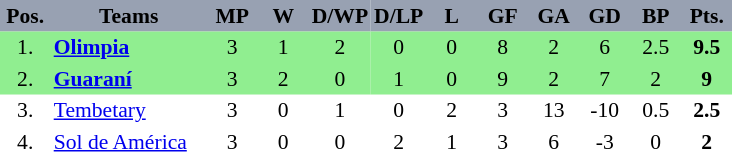<table class="sortable"  align=center style="font-size: 90%; border-collapse:collapse" border=0 cellspacing=0 cellpadding=2>
<tr align=center bgcolor=#98A1B2>
<th width=30><span>Pos.</span></th>
<th width=100>Teams</th>
<th width=30><span>MP</span></th>
<th width=30><span>W</span></th>
<th width=30><span>D/WP</span></th>
<th width=30><span>D/LP</span></th>
<th width=30><span>L</span></th>
<th width=30><span>GF</span></th>
<th width=30><span>GA</span></th>
<th width=30><span>GD</span></th>
<th width=30><span>BP</span></th>
<th width=30><span>Pts.</span></th>
</tr>
<tr align=center style="background: #90EE90">
<td>1.</td>
<td align="left"><strong><a href='#'>Olimpia</a></strong></td>
<td>3</td>
<td>1</td>
<td>2</td>
<td>0</td>
<td>0</td>
<td>8</td>
<td>2</td>
<td>6</td>
<td>2.5</td>
<td><strong>9.5</strong></td>
</tr>
<tr align=center style="background: #90EE90">
<td>2.</td>
<td align="left"><strong><a href='#'>Guaraní</a></strong></td>
<td>3</td>
<td>2</td>
<td>0</td>
<td>1</td>
<td>0</td>
<td>9</td>
<td>2</td>
<td>7</td>
<td>2</td>
<td><strong>9</strong></td>
</tr>
<tr align=center>
<td>3.</td>
<td align="left"><a href='#'>Tembetary</a></td>
<td>3</td>
<td>0</td>
<td>1</td>
<td>0</td>
<td>2</td>
<td>3</td>
<td>13</td>
<td>-10</td>
<td>0.5</td>
<td><strong>2.5</strong></td>
</tr>
<tr align=center>
<td>4.</td>
<td align="left"><a href='#'>Sol de América</a></td>
<td>3</td>
<td>0</td>
<td>0</td>
<td>2</td>
<td>1</td>
<td>3</td>
<td>6</td>
<td>-3</td>
<td>0</td>
<td><strong>2</strong></td>
</tr>
</table>
